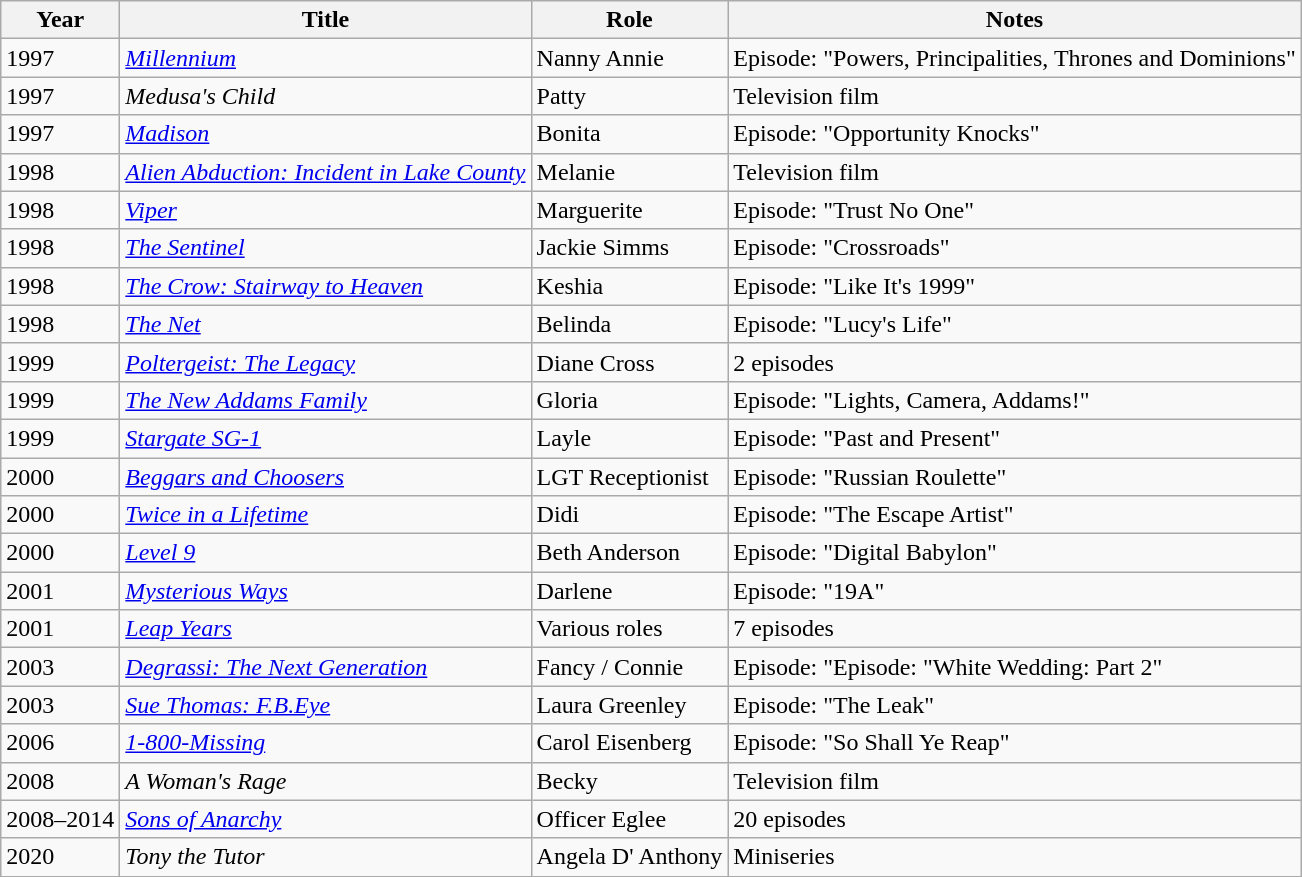<table class="wikitable sortable">
<tr>
<th>Year</th>
<th>Title</th>
<th>Role</th>
<th class="unsortable">Notes</th>
</tr>
<tr>
<td>1997</td>
<td><a href='#'><em>Millennium</em></a></td>
<td>Nanny Annie</td>
<td>Episode: "Powers, Principalities, Thrones and Dominions"</td>
</tr>
<tr>
<td>1997</td>
<td><em>Medusa's Child</em></td>
<td>Patty</td>
<td>Television film</td>
</tr>
<tr>
<td>1997</td>
<td><a href='#'><em>Madison</em></a></td>
<td>Bonita</td>
<td>Episode: "Opportunity Knocks"</td>
</tr>
<tr>
<td>1998</td>
<td><em><a href='#'>Alien Abduction: Incident in Lake County</a></em></td>
<td>Melanie</td>
<td>Television film</td>
</tr>
<tr>
<td>1998</td>
<td><a href='#'><em>Viper</em></a></td>
<td>Marguerite</td>
<td>Episode: "Trust No One"</td>
</tr>
<tr>
<td>1998</td>
<td data-sort-value="Sentinel, The"><a href='#'><em>The Sentinel</em></a></td>
<td>Jackie Simms</td>
<td>Episode: "Crossroads"</td>
</tr>
<tr>
<td>1998</td>
<td data-sort-value="Crow: Stairway to Heaven, The"><em><a href='#'>The Crow: Stairway to Heaven</a></em></td>
<td>Keshia</td>
<td>Episode: "Like It's 1999"</td>
</tr>
<tr>
<td>1998</td>
<td data-sort-value="Net, The"><a href='#'><em>The Net</em></a></td>
<td>Belinda</td>
<td>Episode: "Lucy's Life"</td>
</tr>
<tr>
<td>1999</td>
<td><em><a href='#'>Poltergeist: The Legacy</a></em></td>
<td>Diane Cross</td>
<td>2 episodes</td>
</tr>
<tr>
<td>1999</td>
<td data-sort-value="New Addams Family, The"><em><a href='#'>The New Addams Family</a></em></td>
<td>Gloria</td>
<td>Episode: "Lights, Camera, Addams!"</td>
</tr>
<tr>
<td>1999</td>
<td><em><a href='#'>Stargate SG-1</a></em></td>
<td>Layle</td>
<td>Episode: "Past and Present"</td>
</tr>
<tr>
<td>2000</td>
<td><a href='#'><em>Beggars and Choosers</em></a></td>
<td>LGT Receptionist</td>
<td>Episode: "Russian Roulette"</td>
</tr>
<tr>
<td>2000</td>
<td><a href='#'><em>Twice in a Lifetime</em></a></td>
<td>Didi</td>
<td>Episode: "The Escape Artist"</td>
</tr>
<tr>
<td>2000</td>
<td><a href='#'><em>Level 9</em></a></td>
<td>Beth Anderson</td>
<td>Episode: "Digital Babylon"</td>
</tr>
<tr>
<td>2001</td>
<td><a href='#'><em>Mysterious Ways</em></a></td>
<td>Darlene</td>
<td>Episode: "19A"</td>
</tr>
<tr>
<td>2001</td>
<td><em><a href='#'>Leap Years</a></em></td>
<td>Various roles</td>
<td>7 episodes</td>
</tr>
<tr>
<td>2003</td>
<td><em><a href='#'>Degrassi: The Next Generation</a></em></td>
<td>Fancy / Connie</td>
<td>Episode: "Episode: "White Wedding: Part 2"</td>
</tr>
<tr>
<td>2003</td>
<td><em><a href='#'>Sue Thomas: F.B.Eye</a></em></td>
<td>Laura Greenley</td>
<td>Episode: "The Leak"</td>
</tr>
<tr>
<td>2006</td>
<td><em><a href='#'>1-800-Missing</a></em></td>
<td>Carol Eisenberg</td>
<td>Episode: "So Shall Ye Reap"</td>
</tr>
<tr>
<td>2008</td>
<td data-sort-value="Woman's Rage, A"><em>A Woman's Rage</em></td>
<td>Becky</td>
<td>Television film</td>
</tr>
<tr>
<td>2008–2014</td>
<td><em><a href='#'>Sons of Anarchy</a></em></td>
<td>Officer Eglee</td>
<td>20 episodes</td>
</tr>
<tr>
<td>2020</td>
<td><em>Tony the Tutor</em></td>
<td>Angela D' Anthony</td>
<td>Miniseries</td>
</tr>
</table>
